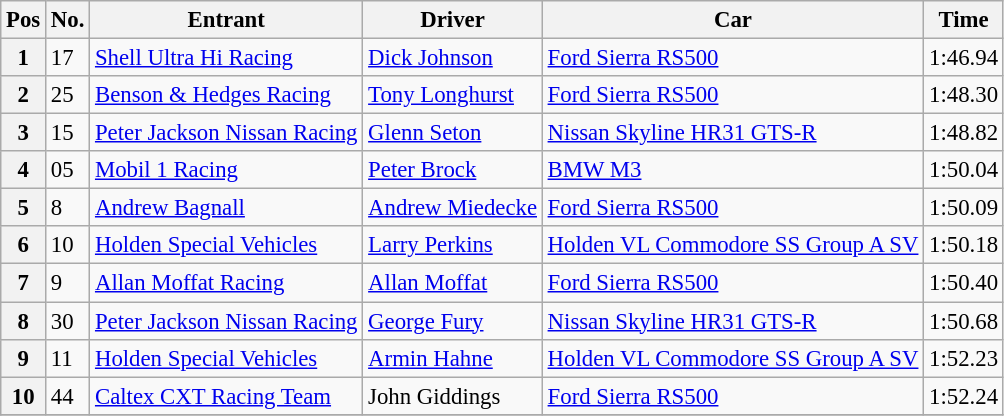<table class="wikitable sortable" style="font-size: 95%;">
<tr>
<th>Pos</th>
<th>No.</th>
<th>Entrant</th>
<th>Driver</th>
<th>Car</th>
<th>Time</th>
</tr>
<tr>
<th>1</th>
<td>17</td>
<td><a href='#'>Shell Ultra Hi Racing</a></td>
<td> <a href='#'>Dick Johnson</a></td>
<td><a href='#'>Ford Sierra RS500</a></td>
<td>1:46.94</td>
</tr>
<tr>
<th>2</th>
<td>25</td>
<td><a href='#'>Benson & Hedges Racing</a></td>
<td> <a href='#'>Tony Longhurst</a></td>
<td><a href='#'>Ford Sierra RS500</a></td>
<td>1:48.30</td>
</tr>
<tr>
<th>3</th>
<td>15</td>
<td><a href='#'>Peter Jackson Nissan Racing</a></td>
<td> <a href='#'>Glenn Seton</a></td>
<td><a href='#'>Nissan Skyline HR31 GTS-R</a></td>
<td>1:48.82</td>
</tr>
<tr>
<th>4</th>
<td>05</td>
<td><a href='#'>Mobil 1 Racing</a></td>
<td> <a href='#'>Peter Brock</a></td>
<td><a href='#'>BMW M3</a></td>
<td>1:50.04</td>
</tr>
<tr>
<th>5</th>
<td>8</td>
<td><a href='#'>Andrew Bagnall</a></td>
<td> <a href='#'>Andrew Miedecke</a></td>
<td><a href='#'>Ford Sierra RS500</a></td>
<td>1:50.09</td>
</tr>
<tr>
<th>6</th>
<td>10</td>
<td><a href='#'>Holden Special Vehicles</a></td>
<td> <a href='#'>Larry Perkins</a></td>
<td><a href='#'>Holden VL Commodore SS Group A SV</a></td>
<td>1:50.18</td>
</tr>
<tr>
<th>7</th>
<td>9</td>
<td><a href='#'>Allan Moffat Racing</a></td>
<td> <a href='#'>Allan Moffat</a></td>
<td><a href='#'>Ford Sierra RS500</a></td>
<td>1:50.40</td>
</tr>
<tr>
<th>8</th>
<td>30</td>
<td><a href='#'>Peter Jackson Nissan Racing</a></td>
<td> <a href='#'>George Fury</a></td>
<td><a href='#'>Nissan Skyline HR31 GTS-R</a></td>
<td>1:50.68</td>
</tr>
<tr>
<th>9</th>
<td>11</td>
<td><a href='#'>Holden Special Vehicles</a></td>
<td> <a href='#'>Armin Hahne</a></td>
<td><a href='#'>Holden VL Commodore SS Group A SV</a></td>
<td>1:52.23</td>
</tr>
<tr>
<th>10</th>
<td>44</td>
<td><a href='#'>Caltex CXT Racing Team</a></td>
<td> John Giddings</td>
<td><a href='#'>Ford Sierra RS500</a></td>
<td>1:52.24</td>
</tr>
<tr>
</tr>
</table>
